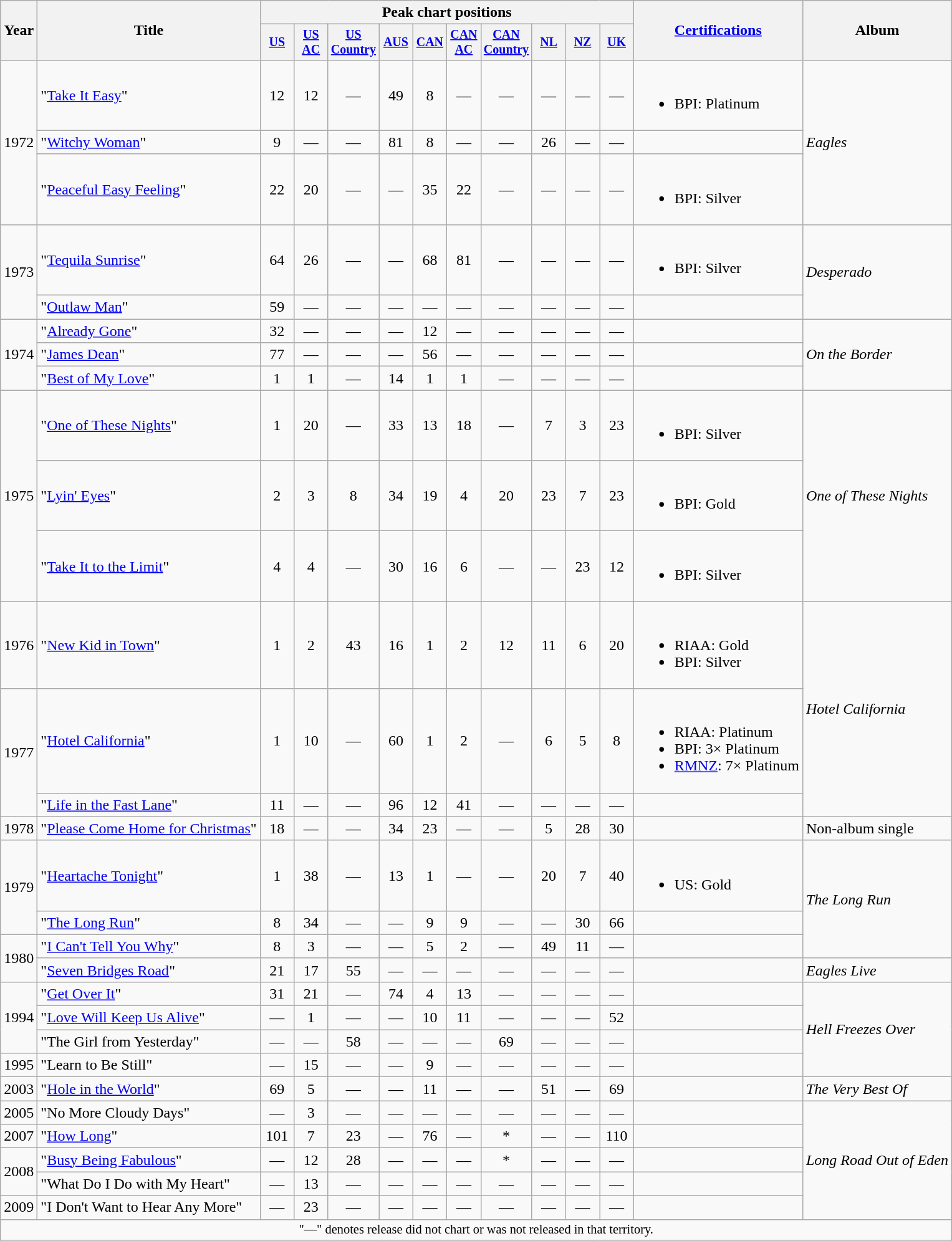<table class="wikitable" style="text-align:center;">
<tr>
<th rowspan="2">Year</th>
<th rowspan="2">Title</th>
<th colspan="10">Peak chart positions</th>
<th rowspan="2"><a href='#'>Certifications</a></th>
<th rowspan="2">Album</th>
</tr>
<tr style="font-size:smaller;">
<th width="30"><a href='#'>US</a><br></th>
<th width="30"><a href='#'>US<br>AC</a><br></th>
<th width="30"><a href='#'>US<br>Country</a><br></th>
<th width="30"><a href='#'>AUS</a></th>
<th width="30"><a href='#'>CAN</a><br></th>
<th width="30"><a href='#'>CAN AC</a><br></th>
<th width="30"><a href='#'>CAN Country</a><br></th>
<th width="30"><a href='#'>NL</a><br></th>
<th width="30"><a href='#'>NZ</a><br></th>
<th width="30"><a href='#'>UK</a><br></th>
</tr>
<tr>
<td rowspan="3">1972</td>
<td align="left">"<a href='#'>Take It Easy</a>"</td>
<td>12</td>
<td>12</td>
<td>—</td>
<td>49</td>
<td>8</td>
<td>—</td>
<td>—</td>
<td>—</td>
<td>—</td>
<td>—</td>
<td align="left"><br><ul><li>BPI: Platinum</li></ul></td>
<td rowspan="3" align="left"><em>Eagles</em></td>
</tr>
<tr>
<td align="left">"<a href='#'>Witchy Woman</a>"</td>
<td>9</td>
<td>—</td>
<td>—</td>
<td>81</td>
<td>8</td>
<td>—</td>
<td>—</td>
<td>26</td>
<td>—</td>
<td>—</td>
<td></td>
</tr>
<tr>
<td align="left">"<a href='#'>Peaceful Easy Feeling</a>"</td>
<td>22</td>
<td>20</td>
<td>—</td>
<td>—</td>
<td>35</td>
<td>22</td>
<td>—</td>
<td>—</td>
<td>—</td>
<td>—</td>
<td align="left"><br><ul><li>BPI: Silver</li></ul></td>
</tr>
<tr>
<td rowspan="2">1973</td>
<td align="left">"<a href='#'>Tequila Sunrise</a>"</td>
<td>64</td>
<td>26</td>
<td>—</td>
<td>—</td>
<td>68</td>
<td>81</td>
<td>—</td>
<td>—</td>
<td>—</td>
<td>—</td>
<td align="left"><br><ul><li>BPI: Silver</li></ul></td>
<td rowspan="2" align="left"><em>Desperado</em></td>
</tr>
<tr>
<td align="left">"<a href='#'>Outlaw Man</a>"</td>
<td>59</td>
<td>—</td>
<td>—</td>
<td>—</td>
<td>—</td>
<td>—</td>
<td>—</td>
<td>—</td>
<td>—</td>
<td>—</td>
<td></td>
</tr>
<tr>
<td rowspan="3">1974</td>
<td align="left">"<a href='#'>Already Gone</a>"</td>
<td>32</td>
<td>—</td>
<td>—</td>
<td>—</td>
<td>12</td>
<td>—</td>
<td>—</td>
<td>—</td>
<td>—</td>
<td>—</td>
<td></td>
<td rowspan="3" align="left"><em>On the Border</em></td>
</tr>
<tr>
<td align="left">"<a href='#'>James Dean</a>"</td>
<td>77</td>
<td>—</td>
<td>—</td>
<td>—</td>
<td>56</td>
<td>—</td>
<td>—</td>
<td>—</td>
<td>—</td>
<td>—</td>
<td></td>
</tr>
<tr>
<td align="left">"<a href='#'>Best of My Love</a>"</td>
<td>1</td>
<td>1</td>
<td>—</td>
<td>14</td>
<td>1</td>
<td>1</td>
<td>—</td>
<td>—</td>
<td>—</td>
<td>—</td>
<td></td>
</tr>
<tr>
<td rowspan="3">1975</td>
<td align="left">"<a href='#'>One of These Nights</a>"</td>
<td>1</td>
<td>20</td>
<td>—</td>
<td>33</td>
<td>13</td>
<td>18</td>
<td>—</td>
<td>7</td>
<td>3</td>
<td>23</td>
<td align="left"><br><ul><li>BPI: Silver</li></ul></td>
<td rowspan="3" align="left"><em>One of These Nights</em></td>
</tr>
<tr>
<td align="left">"<a href='#'>Lyin' Eyes</a>"</td>
<td>2</td>
<td>3</td>
<td>8</td>
<td>34</td>
<td>19</td>
<td>4</td>
<td>20</td>
<td>23</td>
<td>7</td>
<td>23</td>
<td align="left"><br><ul><li>BPI: Gold</li></ul></td>
</tr>
<tr>
<td align="left">"<a href='#'>Take It to the Limit</a>"</td>
<td>4</td>
<td>4</td>
<td>—</td>
<td>30</td>
<td>16</td>
<td>6</td>
<td>—</td>
<td>—</td>
<td>23</td>
<td>12</td>
<td align="left"><br><ul><li>BPI: Silver</li></ul></td>
</tr>
<tr>
<td>1976</td>
<td align="left">"<a href='#'>New Kid in Town</a>"</td>
<td>1</td>
<td>2</td>
<td>43</td>
<td>16</td>
<td>1</td>
<td>2</td>
<td>12</td>
<td>11</td>
<td>6</td>
<td>20</td>
<td align="left"><br><ul><li>RIAA: Gold</li><li>BPI: Silver</li></ul></td>
<td rowspan="3" align="left"><em>Hotel California</em></td>
</tr>
<tr>
<td rowspan="2">1977</td>
<td align="left">"<a href='#'>Hotel California</a>"</td>
<td>1</td>
<td>10</td>
<td>—</td>
<td>60</td>
<td>1</td>
<td>2</td>
<td>—</td>
<td>6</td>
<td>5</td>
<td>8</td>
<td align="left"><br><ul><li>RIAA: Platinum</li><li>BPI: 3× Platinum</li><li><a href='#'>RMNZ</a>: 7× Platinum</li></ul></td>
</tr>
<tr>
<td align="left">"<a href='#'>Life in the Fast Lane</a>"</td>
<td>11</td>
<td>—</td>
<td>—</td>
<td>96</td>
<td>12</td>
<td>41</td>
<td>—</td>
<td>—</td>
<td>—</td>
<td>—</td>
<td></td>
</tr>
<tr>
<td>1978</td>
<td align="left">"<a href='#'>Please Come Home for Christmas</a>"</td>
<td>18</td>
<td>—</td>
<td>—</td>
<td>34<br></td>
<td>23</td>
<td>—</td>
<td>—</td>
<td>5</td>
<td>28</td>
<td>30</td>
<td></td>
<td align="left">Non-album single</td>
</tr>
<tr>
<td rowspan="2">1979</td>
<td align="left">"<a href='#'>Heartache Tonight</a>"</td>
<td>1</td>
<td>38</td>
<td>—</td>
<td>13</td>
<td>1</td>
<td>—</td>
<td>—</td>
<td>20</td>
<td>7</td>
<td>40</td>
<td align="left"><br><ul><li>US: Gold</li></ul></td>
<td rowspan="3" align="left"><em>The Long Run</em></td>
</tr>
<tr>
<td align="left">"<a href='#'>The Long Run</a>"</td>
<td>8</td>
<td>34</td>
<td>—</td>
<td>—</td>
<td>9</td>
<td>9</td>
<td>—</td>
<td>—</td>
<td>30</td>
<td>66</td>
<td></td>
</tr>
<tr>
<td rowspan="2">1980</td>
<td align="left">"<a href='#'>I Can't Tell You Why</a>"</td>
<td>8</td>
<td>3</td>
<td>—</td>
<td>—</td>
<td>5</td>
<td>2</td>
<td>—</td>
<td>49</td>
<td>11</td>
<td>—</td>
<td></td>
</tr>
<tr>
<td align="left">"<a href='#'>Seven Bridges Road</a>"</td>
<td>21</td>
<td>17</td>
<td>55</td>
<td>—</td>
<td>—</td>
<td>—</td>
<td>—</td>
<td>—</td>
<td>—</td>
<td>—</td>
<td></td>
<td align="left"><em>Eagles Live</em></td>
</tr>
<tr>
<td rowspan="3">1994</td>
<td align="left">"<a href='#'>Get Over It</a>"</td>
<td>31</td>
<td>21</td>
<td>—</td>
<td>74</td>
<td>4</td>
<td>13</td>
<td>—</td>
<td>—</td>
<td>—</td>
<td>—</td>
<td></td>
<td rowspan="4" align="left"><em>Hell Freezes Over</em></td>
</tr>
<tr>
<td align="left">"<a href='#'>Love Will Keep Us Alive</a>"</td>
<td>—</td>
<td>1</td>
<td>—</td>
<td>—</td>
<td>10</td>
<td>11</td>
<td>—</td>
<td>—</td>
<td>—</td>
<td>52</td>
<td></td>
</tr>
<tr>
<td align="left">"The Girl from Yesterday"</td>
<td>—</td>
<td>—</td>
<td>58</td>
<td>—</td>
<td>—</td>
<td>—</td>
<td>69</td>
<td>—</td>
<td>—</td>
<td>—</td>
<td></td>
</tr>
<tr>
<td>1995</td>
<td align="left">"Learn to Be Still"</td>
<td>—</td>
<td>15</td>
<td>—</td>
<td>—</td>
<td>9</td>
<td>—</td>
<td>—</td>
<td>—</td>
<td>—</td>
<td>—</td>
<td></td>
</tr>
<tr>
<td>2003</td>
<td align="left">"<a href='#'>Hole in the World</a>"</td>
<td>69</td>
<td>5</td>
<td>—</td>
<td>—</td>
<td>11</td>
<td>—</td>
<td>—</td>
<td>51</td>
<td>—</td>
<td>69</td>
<td></td>
<td align="left"><em>The Very Best Of</em></td>
</tr>
<tr>
<td>2005</td>
<td align="left">"No More Cloudy Days"</td>
<td>—</td>
<td>3</td>
<td>—</td>
<td>—</td>
<td>—</td>
<td>—</td>
<td>—</td>
<td>—</td>
<td>—</td>
<td>—</td>
<td></td>
<td rowspan="5" align="left"><em>Long Road Out of Eden</em></td>
</tr>
<tr>
<td>2007</td>
<td align="left">"<a href='#'>How Long</a>"</td>
<td>101</td>
<td>7</td>
<td>23</td>
<td>—</td>
<td>76</td>
<td>—</td>
<td>*</td>
<td>—</td>
<td>—</td>
<td>110</td>
<td></td>
</tr>
<tr>
<td rowspan="2">2008</td>
<td align="left">"<a href='#'>Busy Being Fabulous</a>"</td>
<td>—</td>
<td>12</td>
<td>28</td>
<td>—</td>
<td>—</td>
<td>—</td>
<td>*</td>
<td>—</td>
<td>—</td>
<td>—</td>
<td></td>
</tr>
<tr>
<td align="left">"What Do I Do with My Heart"</td>
<td>—</td>
<td>13</td>
<td>—</td>
<td>—</td>
<td>—</td>
<td>—</td>
<td>—</td>
<td>—</td>
<td>—</td>
<td>—</td>
<td></td>
</tr>
<tr>
<td>2009</td>
<td align="left">"I Don't Want to Hear Any More"</td>
<td>—</td>
<td>23</td>
<td>—</td>
<td>—</td>
<td>—</td>
<td>—</td>
<td>—</td>
<td>—</td>
<td>—</td>
<td>—</td>
<td></td>
</tr>
<tr>
<td colspan="18" style="font-size:85%">"—" denotes release did not chart or was not released in that territory.</td>
</tr>
</table>
